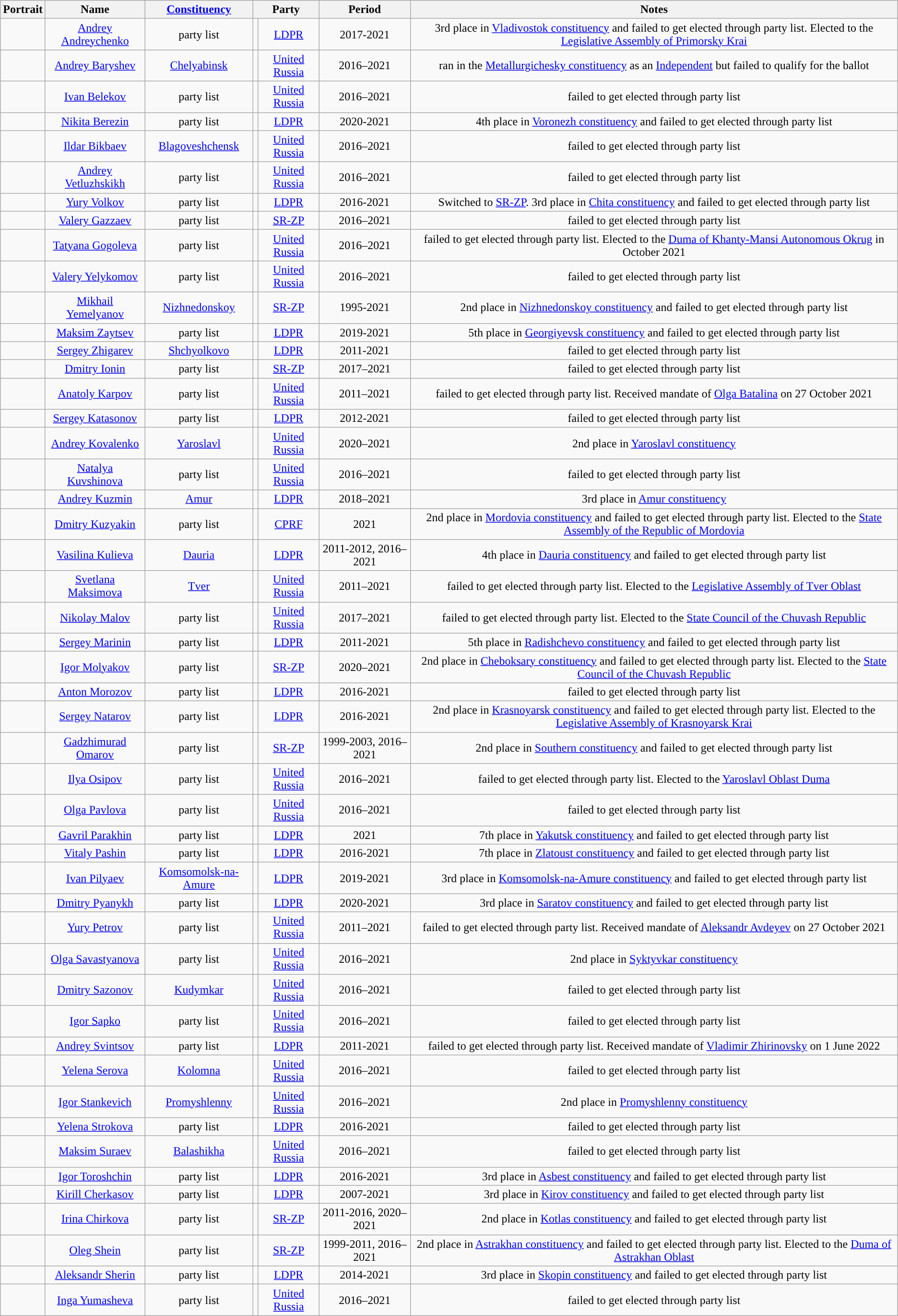<table class="wikitable sortable">
<tr>
<th>Portrait</th>
<th>Name</th>
<th><a href='#'>Constituency</a></th>
<th colspan=2>Party</th>
<th>Period</th>
<th>Notes</th>
</tr>
<tr align=center>
<td></td>
<td><a href='#'>Andrey Andreychenko</a></td>
<td>party list</td>
<td style="background-color: "></td>
<td><a href='#'>LDPR</a></td>
<td>2017-2021</td>
<td>3rd place in <a href='#'>Vladivostok constituency</a> and failed to get elected through party list. Elected to the <a href='#'>Legislative Assembly of Primorsky Krai</a></td>
</tr>
<tr align=center>
<td></td>
<td><a href='#'>Andrey Baryshev</a></td>
<td><a href='#'>Chelyabinsk</a></td>
<td style="background-color: "></td>
<td><a href='#'>United Russia</a></td>
<td>2016–2021</td>
<td>ran in the <a href='#'>Metallurgichesky constituency</a> as an <a href='#'>Independent</a> but failed to qualify for the ballot</td>
</tr>
<tr align=center>
<td></td>
<td><a href='#'>Ivan Belekov</a></td>
<td>party list</td>
<td style="background-color: "></td>
<td><a href='#'>United Russia</a></td>
<td>2016–2021</td>
<td>failed to get elected through party list</td>
</tr>
<tr align=center>
<td></td>
<td><a href='#'>Nikita Berezin</a></td>
<td>party list</td>
<td style="background-color: "></td>
<td><a href='#'>LDPR</a></td>
<td>2020-2021</td>
<td>4th place in <a href='#'>Voronezh constituency</a> and failed to get elected through party list</td>
</tr>
<tr align=center>
<td></td>
<td><a href='#'>Ildar Bikbaev</a></td>
<td><a href='#'>Blagoveshchensk</a></td>
<td style="background-color: "></td>
<td><a href='#'>United Russia</a></td>
<td>2016–2021</td>
<td>failed to get elected through party list</td>
</tr>
<tr align=center>
<td></td>
<td><a href='#'>Andrey Vetluzhskikh</a></td>
<td>party list</td>
<td style="background-color: "></td>
<td><a href='#'>United Russia</a></td>
<td>2016–2021</td>
<td>failed to get elected through party list</td>
</tr>
<tr align=center>
<td></td>
<td><a href='#'>Yury Volkov</a></td>
<td>party list</td>
<td style="background-color: "></td>
<td><a href='#'>LDPR</a></td>
<td>2016-2021</td>
<td>Switched to <a href='#'>SR-ZP</a>. 3rd place in <a href='#'>Chita constituency</a> and failed to get elected through party list</td>
</tr>
<tr align=center>
<td></td>
<td><a href='#'>Valery Gazzaev</a></td>
<td>party list</td>
<td style="background-color: "></td>
<td><a href='#'>SR-ZP</a></td>
<td>2016–2021</td>
<td>failed to get elected through party list</td>
</tr>
<tr align=center>
<td></td>
<td><a href='#'>Tatyana Gogoleva</a></td>
<td>party list</td>
<td style="background-color: "></td>
<td><a href='#'>United Russia</a></td>
<td>2016–2021</td>
<td>failed to get elected through party list. Elected to the <a href='#'>Duma of Khanty-Mansi Autonomous Okrug</a> in October 2021</td>
</tr>
<tr align=center>
<td></td>
<td><a href='#'>Valery Yelykomov</a></td>
<td>party list</td>
<td style="background-color: "></td>
<td><a href='#'>United Russia</a></td>
<td>2016–2021</td>
<td>failed to get elected through party list</td>
</tr>
<tr align=center>
<td></td>
<td><a href='#'>Mikhail Yemelyanov</a></td>
<td><a href='#'>Nizhnedonskoy</a></td>
<td style="background-color: "></td>
<td><a href='#'>SR-ZP</a></td>
<td>1995-2021</td>
<td>2nd place in <a href='#'>Nizhnedonskoy constituency</a> and failed to get elected through party list</td>
</tr>
<tr align=center>
<td></td>
<td><a href='#'>Maksim Zaytsev</a></td>
<td>party list</td>
<td style="background-color: "></td>
<td><a href='#'>LDPR</a></td>
<td>2019-2021</td>
<td>5th place in <a href='#'>Georgiyevsk constituency</a> and failed to get elected through party list</td>
</tr>
<tr align=center>
<td></td>
<td><a href='#'>Sergey Zhigarev</a></td>
<td><a href='#'>Shchyolkovo</a></td>
<td style="background-color: "></td>
<td><a href='#'>LDPR</a></td>
<td>2011-2021</td>
<td>failed to get elected through party list</td>
</tr>
<tr align=center>
<td></td>
<td><a href='#'>Dmitry Ionin</a></td>
<td>party list</td>
<td style="background-color: "></td>
<td><a href='#'>SR-ZP</a></td>
<td>2017–2021</td>
<td>failed to get elected through party list</td>
</tr>
<tr align=center>
<td></td>
<td><a href='#'>Anatoly Karpov</a></td>
<td>party list</td>
<td style="background-color: "></td>
<td><a href='#'>United Russia</a></td>
<td>2011–2021</td>
<td>failed to get elected through party list. Received mandate of <a href='#'>Olga Batalina</a> on 27 October 2021</td>
</tr>
<tr align=center>
<td></td>
<td><a href='#'>Sergey Katasonov</a></td>
<td>party list</td>
<td style="background-color: "></td>
<td><a href='#'>LDPR</a></td>
<td>2012-2021</td>
<td>failed to get elected through party list</td>
</tr>
<tr align=center>
<td></td>
<td><a href='#'>Andrey Kovalenko</a></td>
<td><a href='#'>Yaroslavl</a></td>
<td style="background-color: "></td>
<td><a href='#'>United Russia</a></td>
<td>2020–2021</td>
<td>2nd place in <a href='#'>Yaroslavl constituency</a></td>
</tr>
<tr align=center>
<td></td>
<td><a href='#'>Natalya Kuvshinova</a></td>
<td>party list</td>
<td style="background-color: "></td>
<td><a href='#'>United Russia</a></td>
<td>2016–2021</td>
<td>failed to get elected through party list</td>
</tr>
<tr align=center>
<td></td>
<td><a href='#'>Andrey Kuzmin</a></td>
<td><a href='#'>Amur</a></td>
<td style="background-color: "></td>
<td><a href='#'>LDPR</a></td>
<td>2018–2021</td>
<td>3rd place in <a href='#'>Amur constituency</a></td>
</tr>
<tr align=center>
<td></td>
<td><a href='#'>Dmitry Kuzyakin</a></td>
<td>party list</td>
<td style="background-color: "></td>
<td><a href='#'>CPRF</a></td>
<td>2021</td>
<td>2nd place in <a href='#'>Mordovia constituency</a> and failed to get elected through party list. Elected to the <a href='#'>State Assembly of the Republic of Mordovia</a></td>
</tr>
<tr align=center>
<td></td>
<td><a href='#'>Vasilina Kulieva</a></td>
<td><a href='#'>Dauria</a></td>
<td style="background-color: "></td>
<td><a href='#'>LDPR</a></td>
<td>2011-2012, 2016–2021</td>
<td>4th place in <a href='#'>Dauria constituency</a> and failed to get elected through party list</td>
</tr>
<tr align=center>
<td></td>
<td><a href='#'>Svetlana Maksimova</a></td>
<td><a href='#'>Tver</a></td>
<td style="background-color: "></td>
<td><a href='#'>United Russia</a></td>
<td>2011–2021</td>
<td>failed to get elected through party list. Elected to the <a href='#'>Legislative Assembly of Tver Oblast</a></td>
</tr>
<tr align=center>
<td></td>
<td><a href='#'>Nikolay Malov</a></td>
<td>party list</td>
<td style="background-color: "></td>
<td><a href='#'>United Russia</a></td>
<td>2017–2021</td>
<td>failed to get elected through party list. Elected to the <a href='#'>State Council of the Chuvash Republic</a></td>
</tr>
<tr align=center>
<td></td>
<td><a href='#'>Sergey Marinin</a></td>
<td>party list</td>
<td style="background-color: "></td>
<td><a href='#'>LDPR</a></td>
<td>2011-2021</td>
<td>5th place in <a href='#'>Radishchevo constituency</a> and failed to get elected through party list</td>
</tr>
<tr align=center>
<td></td>
<td><a href='#'>Igor Molyakov</a></td>
<td>party list</td>
<td style="background-color: "></td>
<td><a href='#'>SR-ZP</a></td>
<td>2020–2021</td>
<td>2nd place in <a href='#'>Cheboksary constituency</a> and failed to get elected through party list. Elected to the <a href='#'>State Council of the Chuvash Republic</a></td>
</tr>
<tr align=center>
<td></td>
<td><a href='#'>Anton Morozov</a></td>
<td>party list</td>
<td style="background-color: "></td>
<td><a href='#'>LDPR</a></td>
<td>2016-2021</td>
<td>failed to get elected through party list</td>
</tr>
<tr align=center>
<td></td>
<td><a href='#'>Sergey Natarov</a></td>
<td>party list</td>
<td style="background-color: "></td>
<td><a href='#'>LDPR</a></td>
<td>2016-2021</td>
<td>2nd place in <a href='#'>Krasnoyarsk constituency</a> and failed to get elected through party list. Elected to the <a href='#'>Legislative Assembly of Krasnoyarsk Krai</a></td>
</tr>
<tr align=center>
<td></td>
<td><a href='#'>Gadzhimurad Omarov</a></td>
<td>party list</td>
<td style="background-color: "></td>
<td><a href='#'>SR-ZP</a></td>
<td>1999-2003, 2016–2021</td>
<td>2nd place in <a href='#'>Southern constituency</a> and failed to get elected through party list</td>
</tr>
<tr align=center>
<td></td>
<td><a href='#'>Ilya Osipov</a></td>
<td>party list</td>
<td style="background-color: "></td>
<td><a href='#'>United Russia</a></td>
<td>2016–2021</td>
<td>failed to get elected through party list. Elected to the <a href='#'>Yaroslavl Oblast Duma</a></td>
</tr>
<tr align=center>
<td></td>
<td><a href='#'>Olga Pavlova</a></td>
<td>party list</td>
<td style="background-color: "></td>
<td><a href='#'>United Russia</a></td>
<td>2016–2021</td>
<td>failed to get elected through party list</td>
</tr>
<tr align=center>
<td></td>
<td><a href='#'>Gavril Parakhin</a></td>
<td>party list</td>
<td style="background-color: "></td>
<td><a href='#'>LDPR</a></td>
<td>2021</td>
<td>7th place in <a href='#'>Yakutsk constituency</a> and failed to get elected through party list</td>
</tr>
<tr align=center>
<td></td>
<td><a href='#'>Vitaly Pashin</a></td>
<td>party list</td>
<td style="background-color: "></td>
<td><a href='#'>LDPR</a></td>
<td>2016-2021</td>
<td>7th place in <a href='#'>Zlatoust constituency</a> and failed to get elected through party list</td>
</tr>
<tr align=center>
<td></td>
<td><a href='#'>Ivan Pilyaev</a></td>
<td><a href='#'>Komsomolsk-na-Amure</a></td>
<td style="background-color: "></td>
<td><a href='#'>LDPR</a></td>
<td>2019-2021</td>
<td>3rd place in <a href='#'>Komsomolsk-na-Amure constituency</a> and failed to get elected through party list</td>
</tr>
<tr align=center>
<td></td>
<td><a href='#'>Dmitry Pyanykh</a></td>
<td>party list</td>
<td style="background-color: "></td>
<td><a href='#'>LDPR</a></td>
<td>2020-2021</td>
<td>3rd place in <a href='#'>Saratov constituency</a> and failed to get elected through party list</td>
</tr>
<tr align=center>
<td></td>
<td><a href='#'>Yury Petrov</a></td>
<td>party list</td>
<td style="background-color: "></td>
<td><a href='#'>United Russia</a></td>
<td>2011–2021</td>
<td>failed to get elected through party list. Received mandate of <a href='#'>Aleksandr Avdeyev</a> on 27 October 2021</td>
</tr>
<tr align=center>
<td></td>
<td><a href='#'>Olga Savastyanova</a></td>
<td>party list</td>
<td style="background-color: "></td>
<td><a href='#'>United Russia</a></td>
<td>2016–2021</td>
<td>2nd place in <a href='#'>Syktyvkar constituency</a></td>
</tr>
<tr align=center>
<td></td>
<td><a href='#'>Dmitry Sazonov</a></td>
<td><a href='#'>Kudymkar</a></td>
<td style="background-color: "></td>
<td><a href='#'>United Russia</a></td>
<td>2016–2021</td>
<td>failed to get elected through party list</td>
</tr>
<tr align=center>
<td></td>
<td><a href='#'>Igor Sapko</a></td>
<td>party list</td>
<td style="background-color: "></td>
<td><a href='#'>United Russia</a></td>
<td>2016–2021</td>
<td>failed to get elected through party list</td>
</tr>
<tr align=center>
<td></td>
<td><a href='#'>Andrey Svintsov</a></td>
<td>party list</td>
<td style="background-color: "></td>
<td><a href='#'>LDPR</a></td>
<td>2011-2021</td>
<td>failed to get elected through party list. Received mandate of <a href='#'>Vladimir Zhirinovsky</a> on 1 June 2022</td>
</tr>
<tr align=center>
<td></td>
<td><a href='#'>Yelena Serova</a></td>
<td><a href='#'>Kolomna</a></td>
<td style="background-color: "></td>
<td><a href='#'>United Russia</a></td>
<td>2016–2021</td>
<td>failed to get elected through party list</td>
</tr>
<tr align=center>
<td></td>
<td><a href='#'>Igor Stankevich</a></td>
<td><a href='#'>Promyshlenny</a></td>
<td style="background-color: "></td>
<td><a href='#'>United Russia</a></td>
<td>2016–2021</td>
<td>2nd place in <a href='#'>Promyshlenny constituency</a></td>
</tr>
<tr align=center>
<td></td>
<td><a href='#'>Yelena Strokova</a></td>
<td>party list</td>
<td style="background-color: "></td>
<td><a href='#'>LDPR</a></td>
<td>2016-2021</td>
<td>failed to get elected through party list</td>
</tr>
<tr align=center>
<td></td>
<td><a href='#'>Maksim Suraev</a></td>
<td><a href='#'>Balashikha</a></td>
<td style="background-color: "></td>
<td><a href='#'>United Russia</a></td>
<td>2016–2021</td>
<td>failed to get elected through party list</td>
</tr>
<tr align=center>
<td></td>
<td><a href='#'>Igor Toroshchin</a></td>
<td>party list</td>
<td style="background-color: "></td>
<td><a href='#'>LDPR</a></td>
<td>2016-2021</td>
<td>3rd place in <a href='#'>Asbest constituency</a> and failed to get elected through party list</td>
</tr>
<tr align=center>
<td></td>
<td><a href='#'>Kirill Cherkasov</a></td>
<td>party list</td>
<td style="background-color: "></td>
<td><a href='#'>LDPR</a></td>
<td>2007-2021</td>
<td>3rd place in <a href='#'>Kirov constituency</a> and failed to get elected through party list</td>
</tr>
<tr align=center>
<td></td>
<td><a href='#'>Irina Chirkova</a></td>
<td>party list</td>
<td style="background-color: "></td>
<td><a href='#'>SR-ZP</a></td>
<td>2011-2016, 2020–2021</td>
<td>2nd place in <a href='#'>Kotlas constituency</a> and failed to get elected through party list</td>
</tr>
<tr align=center>
<td></td>
<td><a href='#'>Oleg Shein</a></td>
<td>party list</td>
<td style="background-color: "></td>
<td><a href='#'>SR-ZP</a></td>
<td>1999-2011, 2016–2021</td>
<td>2nd place in <a href='#'>Astrakhan constituency</a> and failed to get elected through party list. Elected to the <a href='#'>Duma of Astrakhan Oblast</a></td>
</tr>
<tr align=center>
<td></td>
<td><a href='#'>Aleksandr Sherin</a></td>
<td>party list</td>
<td style="background-color: "></td>
<td><a href='#'>LDPR</a></td>
<td>2014-2021</td>
<td>3rd place in <a href='#'>Skopin constituency</a> and failed to get elected through party list</td>
</tr>
<tr align=center>
<td></td>
<td><a href='#'>Inga Yumasheva</a></td>
<td>party list</td>
<td style="background-color: "></td>
<td><a href='#'>United Russia</a></td>
<td>2016–2021</td>
<td>failed to get elected through party list</td>
</tr>
</table>
